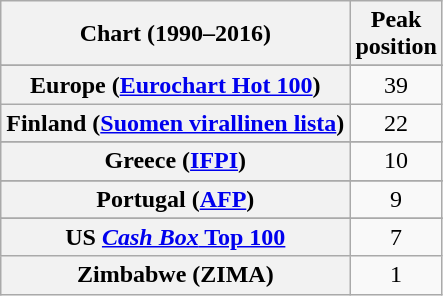<table class="wikitable sortable plainrowheaders" style="text-align:center">
<tr>
<th scope="col">Chart (1990–2016)</th>
<th scope="col">Peak<br>position</th>
</tr>
<tr>
</tr>
<tr>
</tr>
<tr>
</tr>
<tr>
</tr>
<tr>
</tr>
<tr>
<th scope="row">Europe (<a href='#'>Eurochart Hot 100</a>)</th>
<td>39</td>
</tr>
<tr>
<th scope="row">Finland (<a href='#'>Suomen virallinen lista</a>)</th>
<td>22</td>
</tr>
<tr>
</tr>
<tr>
</tr>
<tr>
<th scope="row">Greece (<a href='#'>IFPI</a>)</th>
<td>10</td>
</tr>
<tr>
</tr>
<tr>
</tr>
<tr>
</tr>
<tr>
</tr>
<tr>
</tr>
<tr>
<th scope="row">Portugal (<a href='#'>AFP</a>)</th>
<td>9</td>
</tr>
<tr>
</tr>
<tr>
</tr>
<tr>
</tr>
<tr>
</tr>
<tr>
</tr>
<tr>
</tr>
<tr>
<th scope="row">US <a href='#'><em>Cash Box</em> Top 100</a></th>
<td>7</td>
</tr>
<tr>
<th scope="row">Zimbabwe (ZIMA)</th>
<td>1</td>
</tr>
</table>
